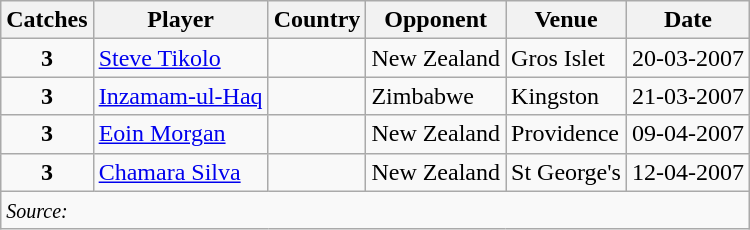<table class="wikitable">
<tr>
<th>Catches</th>
<th>Player</th>
<th>Country</th>
<th>Opponent</th>
<th>Venue</th>
<th>Date</th>
</tr>
<tr>
<td align="center"><strong>3</strong></td>
<td><a href='#'>Steve Tikolo</a></td>
<td></td>
<td>New Zealand</td>
<td>Gros Islet</td>
<td>20-03-2007</td>
</tr>
<tr>
<td align="center"><strong>3</strong></td>
<td><a href='#'>Inzamam-ul-Haq</a></td>
<td></td>
<td>Zimbabwe</td>
<td>Kingston</td>
<td>21-03-2007</td>
</tr>
<tr>
<td align="center"><strong>3</strong></td>
<td><a href='#'>Eoin Morgan</a></td>
<td></td>
<td>New Zealand</td>
<td>Providence</td>
<td>09-04-2007</td>
</tr>
<tr>
<td align="center"><strong>3</strong></td>
<td><a href='#'>Chamara Silva</a></td>
<td></td>
<td>New Zealand</td>
<td>St George's</td>
<td>12-04-2007</td>
</tr>
<tr>
<td colspan="6"><small><em>Source: </em></small></td>
</tr>
</table>
